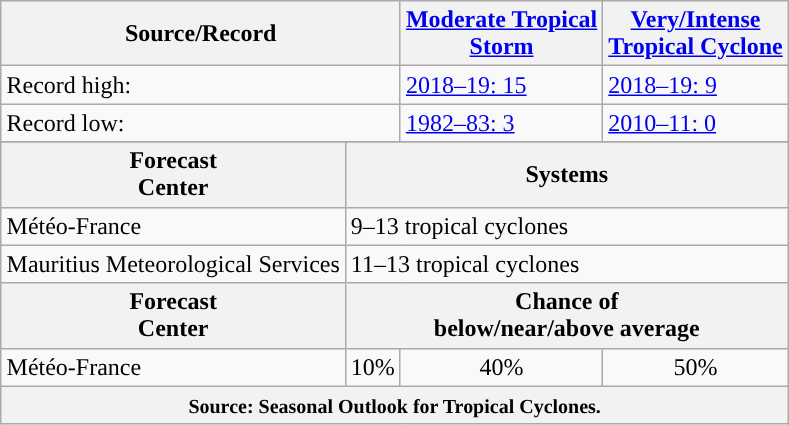<table class="wikitable" align="right" style="margin:0 0 0.5em 1em;">
<tr>
<th colspan=2>Source/Record</th>
<th><a href='#'>Moderate Tropical<br>Storm</a></th>
<th><a href='#'>Very/Intense<br>Tropical Cyclone</a></th>
</tr>
<tr>
<td colspan=2>Record high:</td>
<td><a href='#'>2018–19: 15</a></td>
<td><a href='#'>2018–19: 9</a></td>
</tr>
<tr>
<td colspan=2>Record low:</td>
<td><a href='#'>1982–83: 3</a></td>
<td><a href='#'>2010–11: 0</a></td>
</tr>
<tr>
</tr>
<tr>
<th>Forecast<br>Center</th>
<th colspan=4>Systems</th>
</tr>
<tr>
<td>Météo-France</td>
<td colspan=4>9–13 tropical cyclones</td>
</tr>
<tr>
<td>Mauritius Meteorological Services</td>
<td colspan=4>11–13 tropical cyclones</td>
</tr>
<tr>
<th>Forecast<br>Center</th>
<th colspan=3>Chance of<br>below/near/above average</th>
</tr>
<tr>
<td>Météo-France</td>
<td style="text-align:center;">10%</td>
<td style="text-align:center;">40%</td>
<td style="text-align:center;">50%</td>
</tr>
<tr>
<th colspan="5"><small>Source: Seasonal Outlook for Tropical Cyclones.</small></th>
</tr>
</table>
